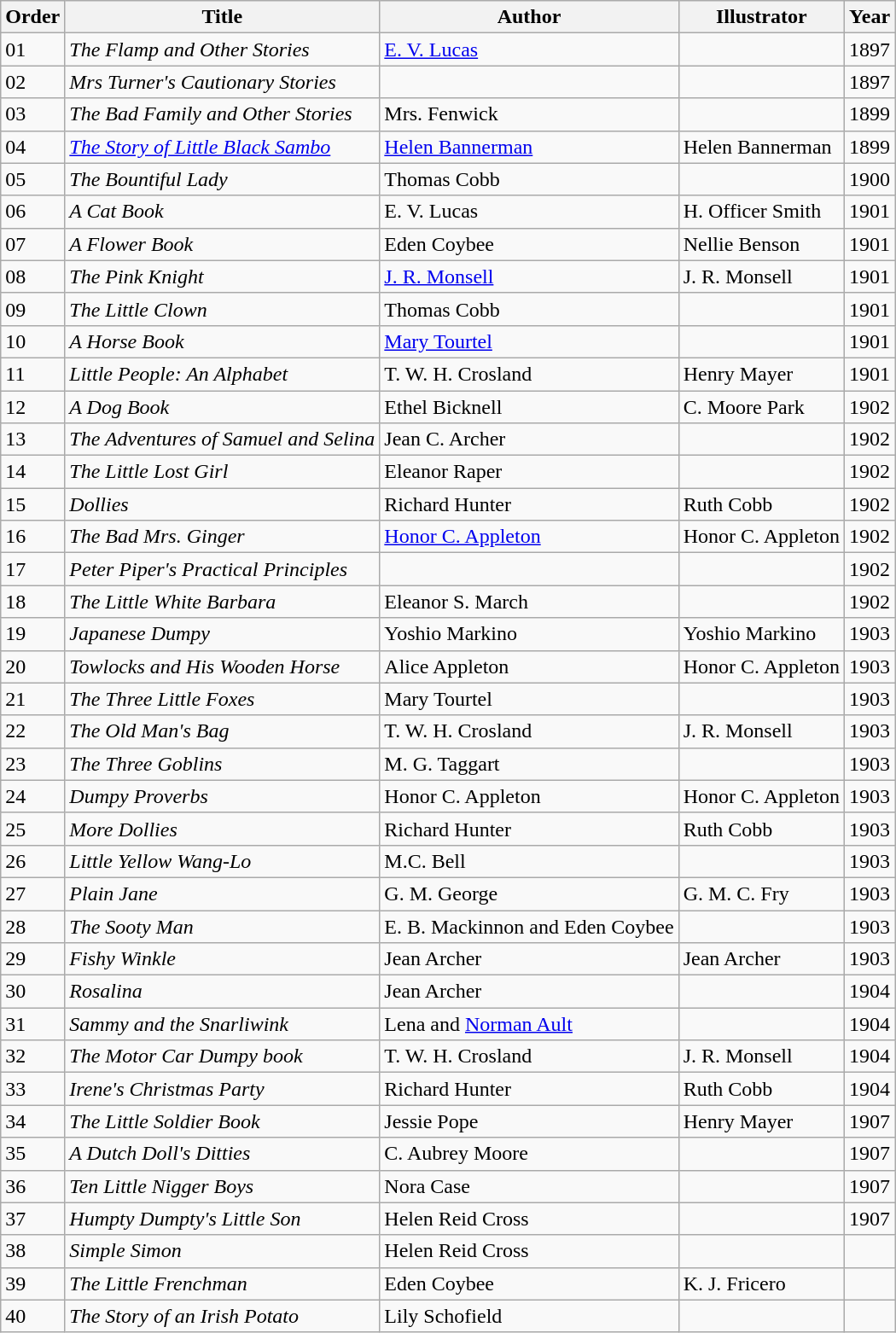<table class="wikitable sortable">
<tr>
<th>Order</th>
<th>Title</th>
<th>Author</th>
<th>Illustrator</th>
<th>Year</th>
</tr>
<tr>
<td>01</td>
<td><em>The Flamp and Other Stories</em></td>
<td><a href='#'>E. V. Lucas</a></td>
<td></td>
<td>1897</td>
</tr>
<tr>
<td>02</td>
<td><em>Mrs Turner's Cautionary Stories</em></td>
<td></td>
<td></td>
<td>1897</td>
</tr>
<tr>
<td>03</td>
<td><em>The Bad Family and Other Stories</em></td>
<td>Mrs. Fenwick</td>
<td></td>
<td>1899</td>
</tr>
<tr>
<td>04</td>
<td><em><a href='#'>The Story of Little Black Sambo</a></em></td>
<td><a href='#'>Helen Bannerman</a></td>
<td>Helen Bannerman</td>
<td>1899</td>
</tr>
<tr>
<td>05</td>
<td><em>The Bountiful Lady</em></td>
<td>Thomas Cobb</td>
<td></td>
<td>1900</td>
</tr>
<tr>
<td>06</td>
<td><em>A Cat Book</em></td>
<td>E. V. Lucas</td>
<td>H. Officer Smith</td>
<td>1901</td>
</tr>
<tr>
<td>07</td>
<td><em>A Flower Book</em></td>
<td>Eden Coybee</td>
<td>Nellie Benson</td>
<td>1901</td>
</tr>
<tr>
<td>08</td>
<td><em>The Pink Knight</em></td>
<td><a href='#'>J. R. Monsell</a></td>
<td>J. R. Monsell</td>
<td>1901</td>
</tr>
<tr>
<td>09</td>
<td><em>The Little Clown</em></td>
<td>Thomas Cobb</td>
<td></td>
<td>1901</td>
</tr>
<tr>
<td>10</td>
<td><em>A Horse Book</em></td>
<td><a href='#'>Mary Tourtel</a></td>
<td></td>
<td>1901</td>
</tr>
<tr>
<td>11</td>
<td><em>Little People: An Alphabet</em></td>
<td>T. W. H. Crosland</td>
<td>Henry Mayer</td>
<td>1901</td>
</tr>
<tr>
<td>12</td>
<td><em>A Dog Book</em></td>
<td>Ethel Bicknell</td>
<td>C. Moore Park</td>
<td>1902</td>
</tr>
<tr>
<td>13</td>
<td><em>The Adventures of Samuel and Selina</em></td>
<td>Jean C. Archer</td>
<td></td>
<td>1902</td>
</tr>
<tr>
<td>14</td>
<td><em>The Little Lost Girl</em></td>
<td>Eleanor Raper</td>
<td></td>
<td>1902</td>
</tr>
<tr>
<td>15</td>
<td><em>Dollies</em></td>
<td>Richard Hunter</td>
<td>Ruth Cobb</td>
<td>1902</td>
</tr>
<tr>
<td>16</td>
<td><em>The Bad Mrs. Ginger</em></td>
<td><a href='#'>Honor C. Appleton</a></td>
<td>Honor C. Appleton</td>
<td>1902</td>
</tr>
<tr>
<td>17</td>
<td><em>Peter Piper's Practical Principles</em></td>
<td></td>
<td></td>
<td>1902</td>
</tr>
<tr>
<td>18</td>
<td><em>The Little White Barbara</em></td>
<td>Eleanor S. March</td>
<td></td>
<td>1902</td>
</tr>
<tr>
<td>19</td>
<td><em>Japanese Dumpy</em></td>
<td>Yoshio Markino</td>
<td>Yoshio Markino</td>
<td>1903</td>
</tr>
<tr>
<td>20</td>
<td><em>Towlocks and His Wooden Horse</em></td>
<td>Alice Appleton</td>
<td>Honor C. Appleton</td>
<td>1903</td>
</tr>
<tr>
<td>21</td>
<td><em>The Three Little Foxes</em></td>
<td>Mary Tourtel</td>
<td></td>
<td>1903</td>
</tr>
<tr>
<td>22</td>
<td><em>The Old Man's Bag</em></td>
<td>T. W. H. Crosland</td>
<td>J. R. Monsell</td>
<td>1903</td>
</tr>
<tr>
<td>23</td>
<td><em>The Three Goblins</em></td>
<td>M. G. Taggart</td>
<td></td>
<td>1903</td>
</tr>
<tr>
<td>24</td>
<td><em>Dumpy Proverbs</em></td>
<td>Honor C. Appleton</td>
<td>Honor C. Appleton</td>
<td>1903</td>
</tr>
<tr>
<td>25</td>
<td><em>More Dollies</em></td>
<td>Richard Hunter</td>
<td>Ruth Cobb</td>
<td>1903</td>
</tr>
<tr>
<td>26</td>
<td><em>Little Yellow Wang-Lo</em></td>
<td>M.C. Bell</td>
<td></td>
<td>1903</td>
</tr>
<tr>
<td>27</td>
<td><em>Plain Jane</em></td>
<td>G. M. George</td>
<td>G. M. C. Fry</td>
<td>1903</td>
</tr>
<tr>
<td>28</td>
<td><em>The Sooty Man</em></td>
<td>E. B. Mackinnon and Eden Coybee</td>
<td></td>
<td>1903</td>
</tr>
<tr>
<td>29</td>
<td><em>Fishy Winkle</em></td>
<td>Jean Archer</td>
<td>Jean Archer</td>
<td>1903</td>
</tr>
<tr>
<td>30</td>
<td><em>Rosalina</em></td>
<td>Jean Archer</td>
<td></td>
<td>1904</td>
</tr>
<tr>
<td>31</td>
<td><em>Sammy and the Snarliwink</em></td>
<td>Lena and <a href='#'>Norman Ault</a></td>
<td></td>
<td>1904</td>
</tr>
<tr>
<td>32</td>
<td><em>The Motor Car Dumpy book</em></td>
<td>T. W. H. Crosland</td>
<td>J. R. Monsell</td>
<td>1904</td>
</tr>
<tr>
<td>33</td>
<td><em>Irene's Christmas Party</em></td>
<td>Richard Hunter</td>
<td>Ruth Cobb</td>
<td>1904</td>
</tr>
<tr>
<td>34</td>
<td><em>The Little Soldier Book</em></td>
<td>Jessie Pope</td>
<td>Henry Mayer</td>
<td>1907</td>
</tr>
<tr>
<td>35</td>
<td><em>A Dutch Doll's Ditties</em></td>
<td>C. Aubrey Moore</td>
<td></td>
<td>1907</td>
</tr>
<tr>
<td>36</td>
<td><em>Ten Little Nigger Boys</em></td>
<td>Nora Case</td>
<td></td>
<td>1907</td>
</tr>
<tr>
<td>37</td>
<td><em>Humpty Dumpty's Little Son</em></td>
<td>Helen Reid Cross</td>
<td></td>
<td>1907</td>
</tr>
<tr>
<td>38</td>
<td><em>Simple Simon</em></td>
<td>Helen Reid Cross</td>
<td></td>
<td></td>
</tr>
<tr>
<td>39</td>
<td><em>The Little Frenchman</em></td>
<td>Eden Coybee</td>
<td>K. J. Fricero</td>
<td></td>
</tr>
<tr>
<td>40</td>
<td><em>The Story of an Irish Potato</em></td>
<td>Lily Schofield</td>
<td></td>
<td></td>
</tr>
</table>
